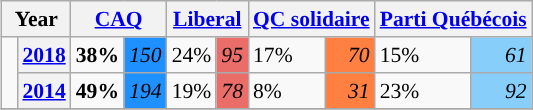<table class="wikitable" style="float:right; width:400; font-size:90%; margin-left:1em;">
<tr>
<th colspan="2" scope="col">Year</th>
<th colspan="2" scope="col"><a href='#'>CAQ</a></th>
<th colspan="2" scope="col"><a href='#'>Liberal</a></th>
<th colspan="2" scope="col"><a href='#'>QC solidaire</a></th>
<th colspan="2" scope="col"><a href='#'>Parti Québécois</a></th>
</tr>
<tr>
<td rowspan="2" style="width: 0.25em; background-color: "></td>
<th><a href='#'>2018</a></th>
<td><strong>38%</strong></td>
<td style="text-align:right; background:#1E90FF;"><em>150</em></td>
<td>24%</td>
<td style="text-align:right; background:#EA6D6A;"><em>95</em></td>
<td>17%</td>
<td style="text-align:right; background:#FF8040;"><em>70</em></td>
<td>15%</td>
<td style="text-align:right; background:#87CEFA;"><em>61</em></td>
</tr>
<tr>
<th><a href='#'>2014</a></th>
<td><strong>49%</strong></td>
<td style="text-align:right; background:#1E90FF;"><em>194</em></td>
<td>19%</td>
<td style="text-align:right; background:#EA6D6A;"><em>78</em></td>
<td>8%</td>
<td style="text-align:right; background:#FF8040;"><em>31</em></td>
<td>23%</td>
<td style="text-align:right; background:#87CEFA;"><em>92</em></td>
</tr>
<tr>
</tr>
</table>
